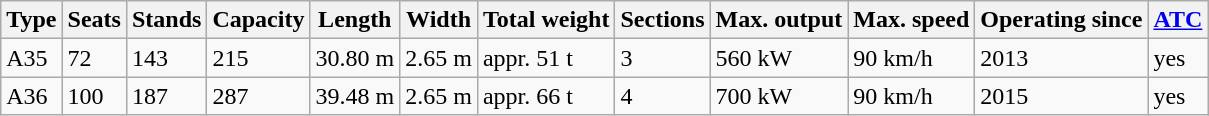<table class="wikitable">
<tr>
<th>Type</th>
<th>Seats</th>
<th>Stands</th>
<th>Capacity</th>
<th>Length</th>
<th>Width</th>
<th>Total weight</th>
<th>Sections</th>
<th>Max. output</th>
<th>Max. speed</th>
<th>Operating since</th>
<th><a href='#'>ATC</a></th>
</tr>
<tr>
<td>A35</td>
<td>72</td>
<td>143</td>
<td>215</td>
<td>30.80 m</td>
<td>2.65 m</td>
<td>appr. 51 t</td>
<td>3</td>
<td>560 kW</td>
<td>90 km/h</td>
<td>2013</td>
<td>yes</td>
</tr>
<tr>
<td>A36</td>
<td>100</td>
<td>187</td>
<td>287</td>
<td>39.48 m</td>
<td>2.65 m</td>
<td>appr. 66 t</td>
<td>4</td>
<td>700 kW</td>
<td>90 km/h</td>
<td>2015</td>
<td>yes</td>
</tr>
</table>
